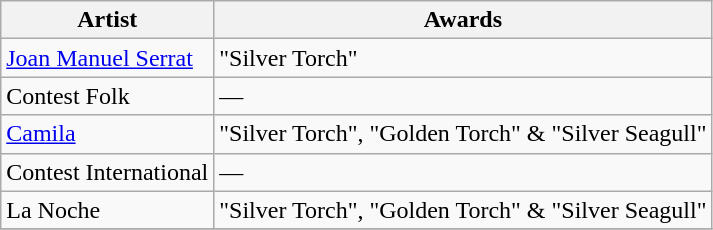<table class="wikitable">
<tr>
<th>Artist</th>
<th>Awards</th>
</tr>
<tr>
<td><a href='#'>Joan Manuel Serrat</a></td>
<td>"Silver Torch"</td>
</tr>
<tr>
<td>Contest Folk</td>
<td>—</td>
</tr>
<tr>
<td><a href='#'>Camila</a></td>
<td>"Silver Torch", "Golden Torch" & "Silver Seagull"</td>
</tr>
<tr>
<td>Contest International</td>
<td>—</td>
</tr>
<tr>
<td>La Noche</td>
<td>"Silver Torch", "Golden Torch" & "Silver Seagull"</td>
</tr>
<tr>
</tr>
</table>
